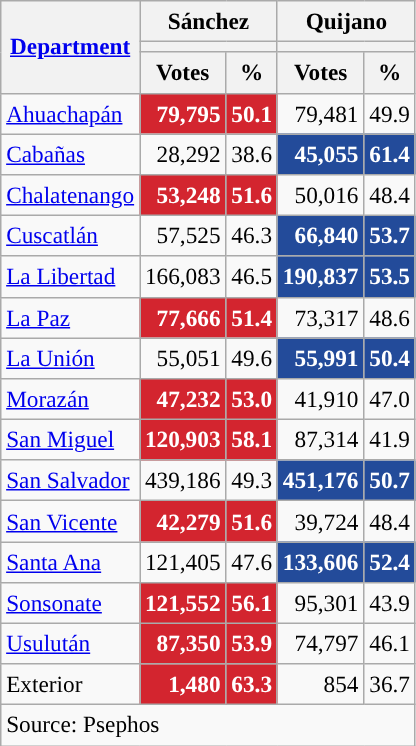<table class="wikitable sortable" style="text-align:right; font-size:97%; line-height:20px;">
<tr>
<th rowspan="3"><a href='#'>Department</a></th>
<th colspan="2" width="30px" class="unsortable">Sánchez</th>
<th colspan="2" width="30px" class="unsortable">Quijano</th>
</tr>
<tr>
<th colspan="2" style="background:"></th>
<th colspan="2" style="background:"></th>
</tr>
<tr>
<th data-sort-type="number">Votes</th>
<th data-sort-type="number">%</th>
<th data-sort-type="number">Votes</th>
<th data-sort-type="number">%</th>
</tr>
<tr>
<td align="left"><a href='#'>Ahuachapán</a></td>
<td style="background:#D3252F; color:white"><strong>79,795</strong></td>
<td style="background:#D3252F; color:white"><strong>50.1</strong></td>
<td>79,481</td>
<td>49.9</td>
</tr>
<tr>
<td align="left"><a href='#'>Cabañas</a></td>
<td>28,292</td>
<td>38.6</td>
<td style="background:#234B9A; color:white"><strong>45,055</strong></td>
<td style="background:#234B9A; color:white"><strong>61.4</strong></td>
</tr>
<tr>
<td align="left"><a href='#'>Chalatenango</a></td>
<td style="background:#D3252F; color:white"><strong>53,248</strong></td>
<td style="background:#D3252F; color:white"><strong>51.6</strong></td>
<td>50,016</td>
<td>48.4</td>
</tr>
<tr>
<td align="left"><a href='#'>Cuscatlán</a></td>
<td>57,525</td>
<td>46.3</td>
<td style="background:#234B9A; color:white"><strong>66,840</strong></td>
<td style="background:#234B9A; color:white"><strong>53.7</strong></td>
</tr>
<tr>
<td align="left"><a href='#'>La Libertad</a></td>
<td>166,083</td>
<td>46.5</td>
<td style="background:#234B9A; color:white"><strong>190,837</strong></td>
<td style="background:#234B9A; color:white"><strong>53.5</strong></td>
</tr>
<tr>
<td align="left"><a href='#'>La Paz</a></td>
<td style="background:#D3252F; color:white"><strong>77,666</strong></td>
<td style="background:#D3252F; color:white"><strong>51.4</strong></td>
<td>73,317</td>
<td>48.6</td>
</tr>
<tr>
<td align="left"><a href='#'>La Unión</a></td>
<td>55,051</td>
<td>49.6</td>
<td style="background:#234B9A; color:white"><strong>55,991</strong></td>
<td style="background:#234B9A; color:white"><strong>50.4</strong></td>
</tr>
<tr>
<td align="left"><a href='#'>Morazán</a></td>
<td style="background:#D3252F; color:white"><strong>47,232</strong></td>
<td style="background:#D3252F; color:white"><strong>53.0</strong></td>
<td>41,910</td>
<td>47.0</td>
</tr>
<tr>
<td align="left"><a href='#'>San Miguel</a></td>
<td style="background:#D3252F; color:white"><strong>120,903</strong></td>
<td style="background:#D3252F; color:white"><strong>58.1</strong></td>
<td>87,314</td>
<td>41.9</td>
</tr>
<tr>
<td align="left"><a href='#'>San Salvador</a></td>
<td>439,186</td>
<td>49.3</td>
<td style="background:#234B9A; color:white"><strong>451,176</strong></td>
<td style="background:#234B9A; color:white"><strong>50.7</strong></td>
</tr>
<tr>
<td align="left"><a href='#'>San Vicente</a></td>
<td style="background:#D3252F; color:white"><strong>42,279</strong></td>
<td style="background:#D3252F; color:white"><strong>51.6</strong></td>
<td>39,724</td>
<td>48.4</td>
</tr>
<tr>
<td align="left"><a href='#'>Santa Ana</a></td>
<td>121,405</td>
<td>47.6</td>
<td style="background:#234B9A; color:white"><strong>133,606</strong></td>
<td style="background:#234B9A; color:white"><strong>52.4</strong></td>
</tr>
<tr>
<td align="left"><a href='#'>Sonsonate</a></td>
<td style="background:#D3252F; color:white"><strong>121,552</strong></td>
<td style="background:#D3252F; color:white"><strong>56.1</strong></td>
<td>95,301</td>
<td>43.9</td>
</tr>
<tr>
<td align="left"><a href='#'>Usulután</a></td>
<td style="background:#D3252F; color:white"><strong>87,350</strong></td>
<td style="background:#D3252F; color:white"><strong>53.9</strong></td>
<td>74,797</td>
<td>46.1</td>
</tr>
<tr>
<td align="left">Exterior</td>
<td style="background:#D3252F; color:white"><strong>1,480</strong></td>
<td style="background:#D3252F; color:white"><strong>63.3</strong></td>
<td>854</td>
<td>36.7</td>
</tr>
<tr>
<td style="text-align:left;" colspan="5">Source: Psephos</td>
</tr>
</table>
